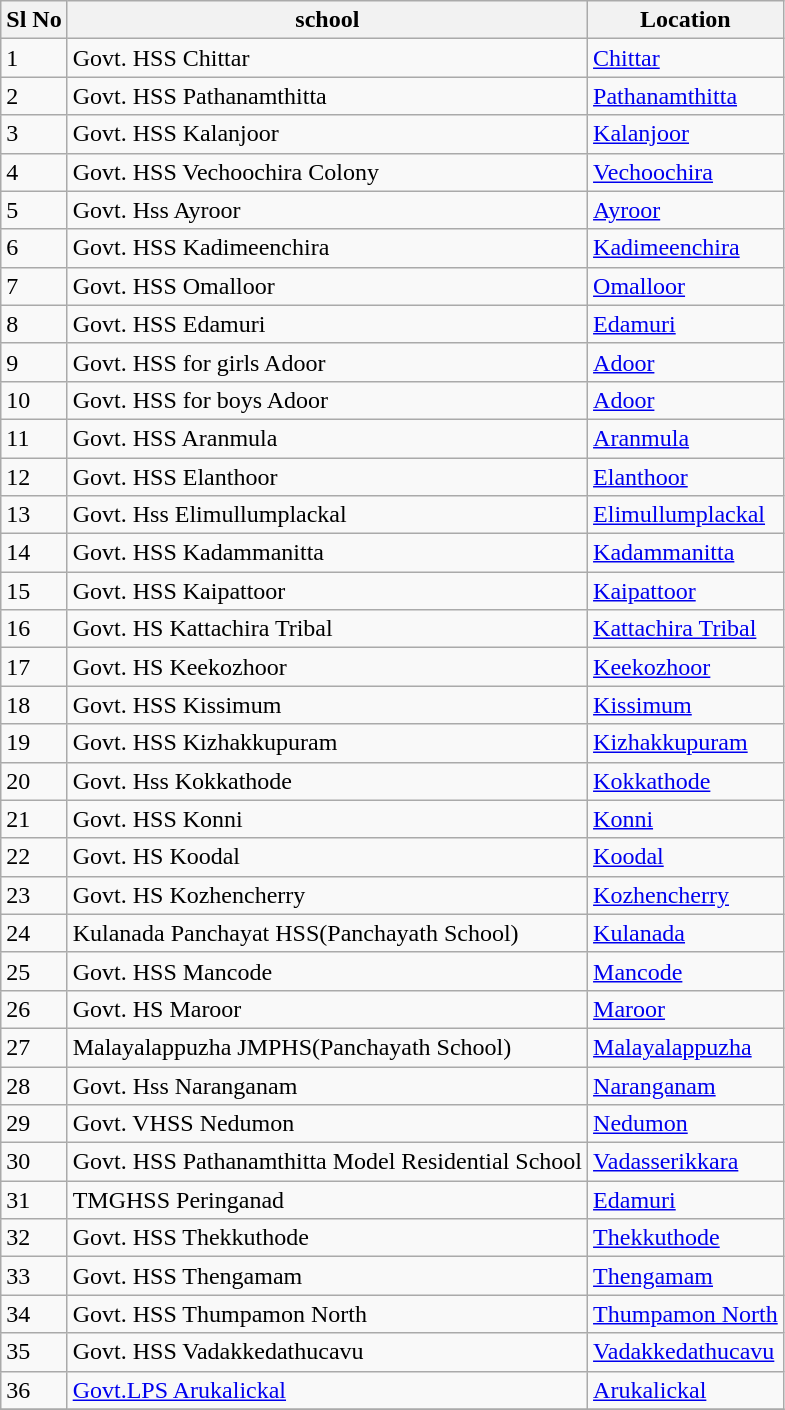<table class="wikitable">
<tr>
<th>Sl No</th>
<th>school</th>
<th>Location</th>
</tr>
<tr>
<td>1</td>
<td>Govt. HSS Chittar</td>
<td><a href='#'>Chittar</a></td>
</tr>
<tr>
<td>2</td>
<td>Govt. HSS Pathanamthitta</td>
<td><a href='#'>Pathanamthitta</a></td>
</tr>
<tr>
<td>3</td>
<td>Govt. HSS Kalanjoor</td>
<td><a href='#'>Kalanjoor</a></td>
</tr>
<tr>
<td>4</td>
<td>Govt. HSS Vechoochira Colony</td>
<td><a href='#'>Vechoochira</a></td>
</tr>
<tr>
<td>5</td>
<td>Govt. Hss Ayroor</td>
<td><a href='#'>Ayroor</a></td>
</tr>
<tr>
<td>6</td>
<td>Govt. HSS Kadimeenchira</td>
<td><a href='#'>Kadimeenchira</a></td>
</tr>
<tr>
<td>7</td>
<td>Govt. HSS Omalloor</td>
<td><a href='#'>Omalloor</a></td>
</tr>
<tr>
<td>8</td>
<td>Govt. HSS Edamuri</td>
<td><a href='#'>Edamuri</a></td>
</tr>
<tr>
<td>9</td>
<td>Govt. HSS for girls Adoor</td>
<td><a href='#'>Adoor</a></td>
</tr>
<tr>
<td>10</td>
<td>Govt. HSS for boys Adoor</td>
<td><a href='#'>Adoor</a></td>
</tr>
<tr>
<td>11</td>
<td>Govt. HSS Aranmula</td>
<td><a href='#'>Aranmula</a></td>
</tr>
<tr>
<td>12</td>
<td>Govt. HSS Elanthoor</td>
<td><a href='#'>Elanthoor</a></td>
</tr>
<tr>
<td>13</td>
<td>Govt. Hss Elimullumplackal</td>
<td><a href='#'>Elimullumplackal</a></td>
</tr>
<tr>
<td>14</td>
<td>Govt. HSS Kadammanitta</td>
<td><a href='#'>Kadammanitta</a></td>
</tr>
<tr>
<td>15</td>
<td>Govt. HSS Kaipattoor</td>
<td><a href='#'>Kaipattoor</a></td>
</tr>
<tr>
<td>16</td>
<td>Govt. HS Kattachira Tribal</td>
<td><a href='#'>Kattachira Tribal</a></td>
</tr>
<tr>
<td>17</td>
<td>Govt. HS Keekozhoor</td>
<td><a href='#'>Keekozhoor</a></td>
</tr>
<tr>
<td>18</td>
<td>Govt. HSS Kissimum</td>
<td><a href='#'>Kissimum</a></td>
</tr>
<tr>
<td>19</td>
<td>Govt. HSS Kizhakkupuram</td>
<td><a href='#'>Kizhakkupuram</a></td>
</tr>
<tr>
<td>20</td>
<td>Govt. Hss Kokkathode</td>
<td><a href='#'>Kokkathode</a></td>
</tr>
<tr>
<td>21</td>
<td>Govt. HSS Konni</td>
<td><a href='#'>Konni</a></td>
</tr>
<tr>
<td>22</td>
<td>Govt. HS Koodal</td>
<td><a href='#'>Koodal</a></td>
</tr>
<tr>
<td>23</td>
<td>Govt. HS Kozhencherry</td>
<td><a href='#'>Kozhencherry</a></td>
</tr>
<tr>
<td>24</td>
<td>Kulanada Panchayat HSS(Panchayath School)</td>
<td><a href='#'>Kulanada</a></td>
</tr>
<tr>
<td>25</td>
<td>Govt. HSS Mancode</td>
<td><a href='#'>Mancode</a></td>
</tr>
<tr>
<td>26</td>
<td>Govt. HS Maroor</td>
<td><a href='#'>Maroor</a></td>
</tr>
<tr>
<td>27</td>
<td>Malayalappuzha JMPHS(Panchayath School)</td>
<td><a href='#'>Malayalappuzha</a></td>
</tr>
<tr>
<td>28</td>
<td>Govt. Hss Naranganam</td>
<td><a href='#'>Naranganam</a></td>
</tr>
<tr>
<td>29</td>
<td>Govt. VHSS Nedumon</td>
<td><a href='#'>Nedumon</a></td>
</tr>
<tr>
<td>30</td>
<td>Govt. HSS Pathanamthitta Model Residential School</td>
<td><a href='#'>Vadasserikkara</a></td>
</tr>
<tr>
<td>31</td>
<td>TMGHSS Peringanad</td>
<td><a href='#'>Edamuri</a></td>
</tr>
<tr>
<td>32</td>
<td>Govt. HSS Thekkuthode</td>
<td><a href='#'>Thekkuthode</a></td>
</tr>
<tr>
<td>33</td>
<td>Govt. HSS Thengamam</td>
<td><a href='#'>Thengamam</a></td>
</tr>
<tr>
<td>34</td>
<td>Govt. HSS Thumpamon North</td>
<td><a href='#'>Thumpamon North</a></td>
</tr>
<tr>
<td>35</td>
<td>Govt. HSS Vadakkedathucavu</td>
<td><a href='#'>Vadakkedathucavu</a></td>
</tr>
<tr>
<td>36</td>
<td><a href='#'>Govt.LPS Arukalickal</a></td>
<td><a href='#'>Arukalickal</a></td>
</tr>
<tr>
</tr>
</table>
